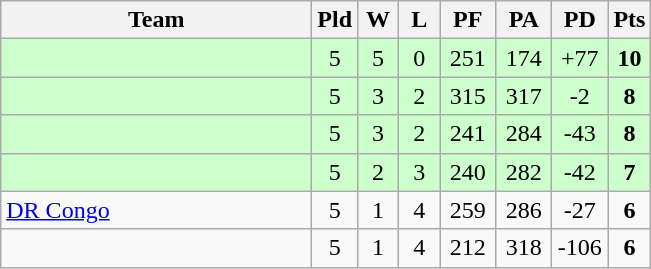<table class="wikitable" style="text-align:center;">
<tr>
<th width=200>Team</th>
<th width=20>Pld</th>
<th width=20>W</th>
<th width=20>L</th>
<th width=30>PF</th>
<th width=30>PA</th>
<th width=30>PD</th>
<th width=20>Pts</th>
</tr>
<tr style="background:#cfc;">
<td align=left></td>
<td>5</td>
<td>5</td>
<td>0</td>
<td>251</td>
<td>174</td>
<td>+77</td>
<td><strong>10</strong></td>
</tr>
<tr style="background:#cfc;">
<td align=left></td>
<td>5</td>
<td>3</td>
<td>2</td>
<td>315</td>
<td>317</td>
<td>-2</td>
<td><strong>8</strong></td>
</tr>
<tr style="background:#cfc;">
<td align=left></td>
<td>5</td>
<td>3</td>
<td>2</td>
<td>241</td>
<td>284</td>
<td>-43</td>
<td><strong>8</strong></td>
</tr>
<tr style="background:#cfc;">
<td align=left></td>
<td>5</td>
<td>2</td>
<td>3</td>
<td>240</td>
<td>282</td>
<td>-42</td>
<td><strong>7</strong></td>
</tr>
<tr>
<td align=left> <a href='#'>DR Congo</a></td>
<td>5</td>
<td>1</td>
<td>4</td>
<td>259</td>
<td>286</td>
<td>-27</td>
<td><strong>6</strong></td>
</tr>
<tr>
<td align=left></td>
<td>5</td>
<td>1</td>
<td>4</td>
<td>212</td>
<td>318</td>
<td>-106</td>
<td><strong>6</strong></td>
</tr>
</table>
